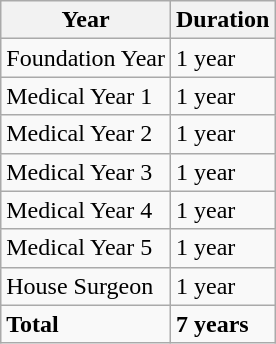<table class="wikitable">
<tr>
<th>Year</th>
<th>Duration</th>
</tr>
<tr>
<td>Foundation Year</td>
<td>1 year</td>
</tr>
<tr>
<td>Medical Year 1</td>
<td>1 year</td>
</tr>
<tr>
<td>Medical Year 2</td>
<td>1 year</td>
</tr>
<tr>
<td>Medical Year 3</td>
<td>1 year</td>
</tr>
<tr>
<td>Medical Year 4</td>
<td>1 year</td>
</tr>
<tr>
<td>Medical Year 5</td>
<td>1 year</td>
</tr>
<tr>
<td>House Surgeon</td>
<td>1 year</td>
</tr>
<tr>
<td><strong>Total</strong></td>
<td><strong>7 years</strong></td>
</tr>
</table>
